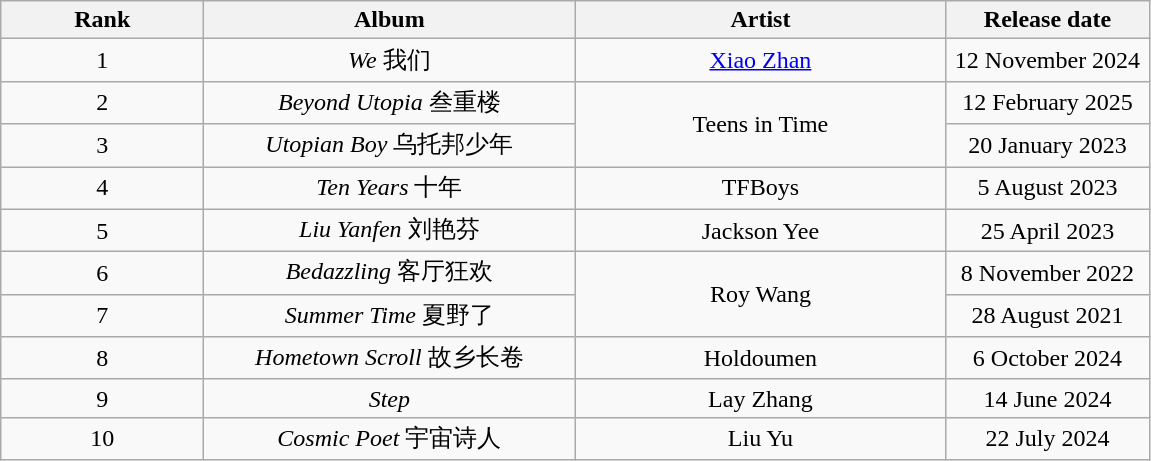<table class="wikitable plainrowheaders" style="text-align:center">
<tr>
<th style="width:8em;">Rank</th>
<th style="width:15em;">Album</th>
<th style="width:15em;">Artist</th>
<th style="width:8em;">Release date</th>
</tr>
<tr>
<td>1</td>
<td><em>We</em> 我们</td>
<td><a href='#'>Xiao Zhan</a></td>
<td>12 November 2024</td>
</tr>
<tr>
<td>2</td>
<td><em>Beyond Utopia</em> 叁重楼</td>
<td rowspan="2">Teens in Time</td>
<td>12 February 2025</td>
</tr>
<tr>
<td>3</td>
<td><em>Utopian Boy</em> 乌托邦少年</td>
<td>20 January 2023</td>
</tr>
<tr>
<td>4</td>
<td><em>Ten Years</em> 十年</td>
<td>TFBoys</td>
<td>5 August 2023</td>
</tr>
<tr>
<td>5</td>
<td><em>Liu Yanfen</em> 刘艳芬</td>
<td>Jackson Yee</td>
<td>25 April 2023</td>
</tr>
<tr>
<td>6</td>
<td><em>Bedazzling</em> 客厅狂欢</td>
<td rowspan="2">Roy Wang</td>
<td>8 November 2022</td>
</tr>
<tr>
<td>7</td>
<td><em>Summer Time</em> 夏野了</td>
<td>28 August 2021</td>
</tr>
<tr>
<td>8</td>
<td><em>Hometown Scroll</em> 故乡长卷</td>
<td>Holdoumen</td>
<td>6 October 2024</td>
</tr>
<tr>
<td>9</td>
<td><em>Step</em></td>
<td>Lay Zhang</td>
<td>14 June 2024</td>
</tr>
<tr>
<td>10</td>
<td><em>Cosmic Poet</em> 宇宙诗人</td>
<td>Liu Yu</td>
<td>22 July 2024</td>
</tr>
</table>
